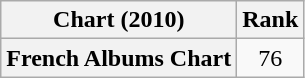<table class="wikitable plainrowheaders">
<tr>
<th scope="col">Chart (2010)</th>
<th scope="col">Rank</th>
</tr>
<tr>
<th scope="row">French Albums Chart</th>
<td align=center>76</td>
</tr>
</table>
